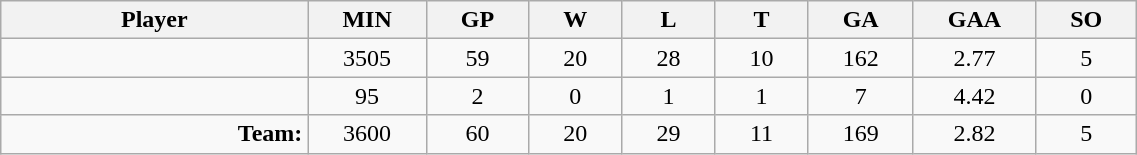<table class="wikitable sortable" width="60%">
<tr>
<th bgcolor="#DDDDFF" width="10%">Player</th>
<th width="3%" bgcolor="#DDDDFF" title="Minutes played">MIN</th>
<th width="3%" bgcolor="#DDDDFF" title="Games played in">GP</th>
<th width="3%" bgcolor="#DDDDFF" title="Games played in">W</th>
<th width="3%" bgcolor="#DDDDFF"title="Games played in">L</th>
<th width="3%" bgcolor="#DDDDFF" title="Ties">T</th>
<th width="3%" bgcolor="#DDDDFF" title="Goals against">GA</th>
<th width="3%" bgcolor="#DDDDFF" title="Goals against average">GAA</th>
<th width="3%" bgcolor="#DDDDFF"title="Shut-outs">SO</th>
</tr>
<tr align="center">
<td align="right"></td>
<td>3505</td>
<td>59</td>
<td>20</td>
<td>28</td>
<td>10</td>
<td>162</td>
<td>2.77</td>
<td>5</td>
</tr>
<tr align="center">
<td align="right"></td>
<td>95</td>
<td>2</td>
<td>0</td>
<td>1</td>
<td>1</td>
<td>7</td>
<td>4.42</td>
<td>0</td>
</tr>
<tr align="center">
<td align="right"><strong>Team:</strong></td>
<td>3600</td>
<td>60</td>
<td>20</td>
<td>29</td>
<td>11</td>
<td>169</td>
<td>2.82</td>
<td>5</td>
</tr>
</table>
